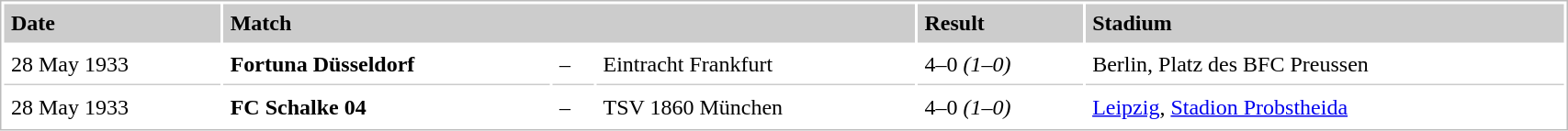<table style="border:1px solid #bbb;background:#fff;" cellpadding="5" cellspacing="2" width="90%">
<tr style="background:#ccc;font-weight:bold">
<td>Date</td>
<td colspan="3">Match</td>
<td>Result</td>
<td>Stadium</td>
</tr>
<tr>
<td style="border-bottom:1px solid #ccc">28 May 1933</td>
<td style="border-bottom:1px solid #ccc"><strong>Fortuna Düsseldorf</strong></td>
<td style="border-bottom:1px solid #ccc">–</td>
<td style="border-bottom:1px solid #ccc">Eintracht Frankfurt</td>
<td style="border-bottom:1px solid #ccc">4–0 <em>(1–0)</em></td>
<td style="border-bottom:1px solid #ccc">Berlin, Platz des BFC Preussen</td>
</tr>
<tr>
<td>28 May 1933</td>
<td><strong>FC Schalke 04</strong></td>
<td>–</td>
<td>TSV 1860 München</td>
<td>4–0 <em>(1–0)</em></td>
<td><a href='#'>Leipzig</a>, <a href='#'>Stadion Probstheida</a></td>
</tr>
</table>
